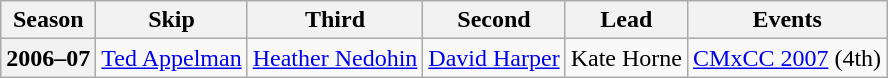<table class="wikitable">
<tr>
<th scope="col">Season</th>
<th scope="col">Skip</th>
<th scope="col">Third</th>
<th scope="col">Second</th>
<th scope="col">Lead</th>
<th scope="col">Events</th>
</tr>
<tr>
<th scope="row">2006–07</th>
<td><a href='#'>Ted Appelman</a></td>
<td><a href='#'>Heather Nedohin</a></td>
<td><a href='#'>David Harper</a></td>
<td>Kate Horne</td>
<td><a href='#'>CMxCC 2007</a> (4th)</td>
</tr>
</table>
